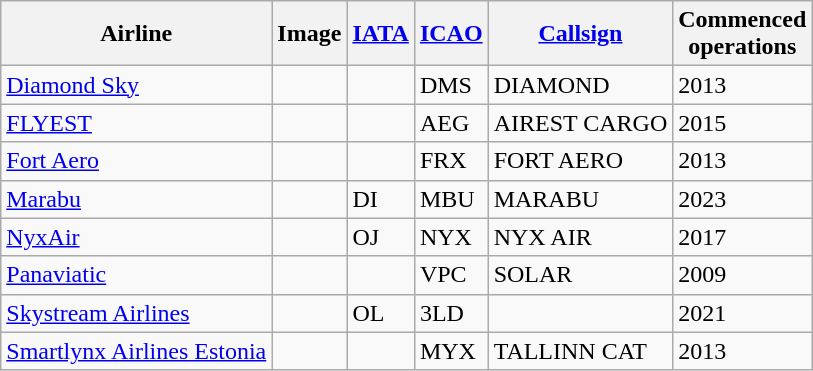<table class="wikitable sortable">
<tr valign="middle">
<th>Airline</th>
<th>Image</th>
<th><a href='#'>IATA</a></th>
<th><a href='#'>ICAO</a></th>
<th><a href='#'>Callsign</a></th>
<th>Commenced<br>operations</th>
</tr>
<tr>
<td><a href='#'>Diamond Sky</a></td>
<td></td>
<td></td>
<td>DMS</td>
<td>DIAMOND</td>
<td>2013</td>
</tr>
<tr>
<td><a href='#'>FLYEST</a></td>
<td></td>
<td></td>
<td>AEG</td>
<td>AIREST CARGO</td>
<td>2015</td>
</tr>
<tr>
<td><a href='#'>Fort Aero</a></td>
<td></td>
<td></td>
<td>FRX</td>
<td>FORT AERO</td>
<td>2013</td>
</tr>
<tr>
<td><a href='#'>Marabu</a></td>
<td></td>
<td>DI</td>
<td>MBU</td>
<td>MARABU</td>
<td>2023</td>
</tr>
<tr>
<td><a href='#'>NyxAir</a></td>
<td></td>
<td>OJ</td>
<td>NYX</td>
<td>NYX AIR</td>
<td>2017</td>
</tr>
<tr>
<td><a href='#'>Panaviatic</a></td>
<td></td>
<td></td>
<td>VPC</td>
<td>SOLAR</td>
<td>2009</td>
</tr>
<tr>
<td><a href='#'>Skystream Airlines</a></td>
<td></td>
<td>OL</td>
<td>3LD</td>
<td></td>
<td>2021</td>
</tr>
<tr>
<td><a href='#'>Smartlynx Airlines Estonia</a></td>
<td></td>
<td></td>
<td>MYX</td>
<td>TALLINN CAT</td>
<td>2013</td>
</tr>
</table>
